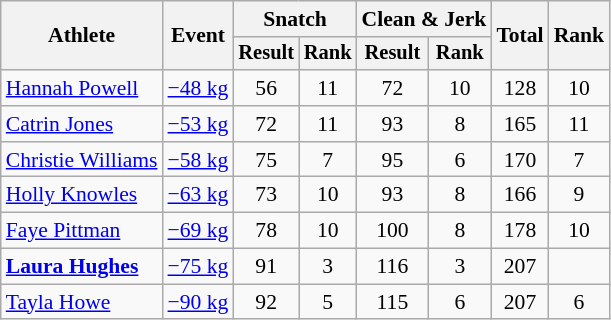<table class="wikitable" style="font-size:90%">
<tr>
<th rowspan=2>Athlete</th>
<th rowspan=2>Event</th>
<th colspan="2">Snatch</th>
<th colspan="2">Clean & Jerk</th>
<th rowspan="2">Total</th>
<th rowspan="2">Rank</th>
</tr>
<tr style="font-size:95%">
<th>Result</th>
<th>Rank</th>
<th>Result</th>
<th>Rank</th>
</tr>
<tr align=center>
<td align=left><a href='#'>Hannah Powell</a></td>
<td align=left><a href='#'>−48 kg</a></td>
<td>56</td>
<td>11</td>
<td>72</td>
<td>10</td>
<td>128</td>
<td>10</td>
</tr>
<tr align=center>
<td align=left><a href='#'>Catrin Jones</a></td>
<td align=left><a href='#'>−53 kg</a></td>
<td>72</td>
<td>11</td>
<td>93</td>
<td>8</td>
<td>165</td>
<td>11</td>
</tr>
<tr align=center>
<td align=left><a href='#'>Christie Williams</a></td>
<td align=left><a href='#'>−58 kg</a></td>
<td>75</td>
<td>7</td>
<td>95</td>
<td>6</td>
<td>170</td>
<td>7</td>
</tr>
<tr align=center>
<td align=left><a href='#'>Holly Knowles</a></td>
<td align=left><a href='#'>−63 kg</a></td>
<td>73</td>
<td>10</td>
<td>93</td>
<td>8</td>
<td>166</td>
<td>9</td>
</tr>
<tr align=center>
<td align=left><a href='#'>Faye Pittman</a></td>
<td align=left><a href='#'>−69 kg</a></td>
<td>78</td>
<td>10</td>
<td>100</td>
<td>8</td>
<td>178</td>
<td>10</td>
</tr>
<tr align=center>
<td align=left><strong><a href='#'>Laura Hughes</a></strong></td>
<td align=left><a href='#'>−75 kg</a></td>
<td>91</td>
<td>3</td>
<td>116</td>
<td>3</td>
<td>207</td>
<td></td>
</tr>
<tr align=center>
<td align=left><a href='#'>Tayla Howe</a></td>
<td align=left><a href='#'>−90 kg</a></td>
<td>92</td>
<td>5</td>
<td>115</td>
<td>6</td>
<td>207</td>
<td>6</td>
</tr>
</table>
